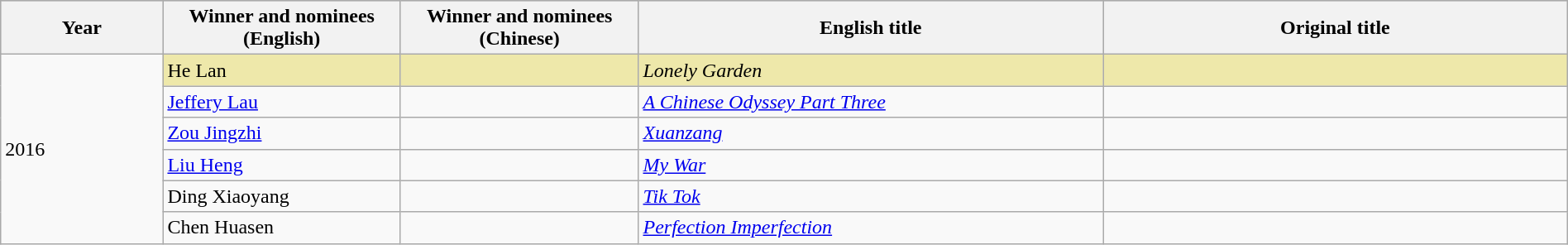<table class="wikitable" style="width:100%;">
<tr style="background:#bebebe">
<th width="100"><strong>Year</strong></th>
<th width="150"><strong>Winner and nominees<br>(English)</strong></th>
<th width="150"><strong>Winner and nominees<br>(Chinese)</strong></th>
<th width="300"><strong>English title</strong></th>
<th width="300"><strong>Original title</strong></th>
</tr>
<tr>
<td rowspan="6">2016</td>
<td style="background:#EEE8AA;">He Lan</td>
<td style="background:#EEE8AA;"></td>
<td style="background:#EEE8AA;"><em>Lonely Garden</em></td>
<td style="background:#EEE8AA;"></td>
</tr>
<tr>
<td><a href='#'>Jeffery Lau</a></td>
<td></td>
<td><em><a href='#'>A Chinese Odyssey Part Three</a></em></td>
<td></td>
</tr>
<tr>
<td><a href='#'>Zou Jingzhi</a></td>
<td></td>
<td><em><a href='#'>Xuanzang</a></em></td>
<td></td>
</tr>
<tr>
<td><a href='#'>Liu Heng</a></td>
<td></td>
<td><em><a href='#'>My War</a></em></td>
<td></td>
</tr>
<tr>
<td>Ding Xiaoyang</td>
<td></td>
<td><em><a href='#'>Tik Tok</a></em></td>
<td></td>
</tr>
<tr>
<td>Chen Huasen</td>
<td></td>
<td><em><a href='#'>Perfection Imperfection</a></em></td>
<td></td>
</tr>
</table>
